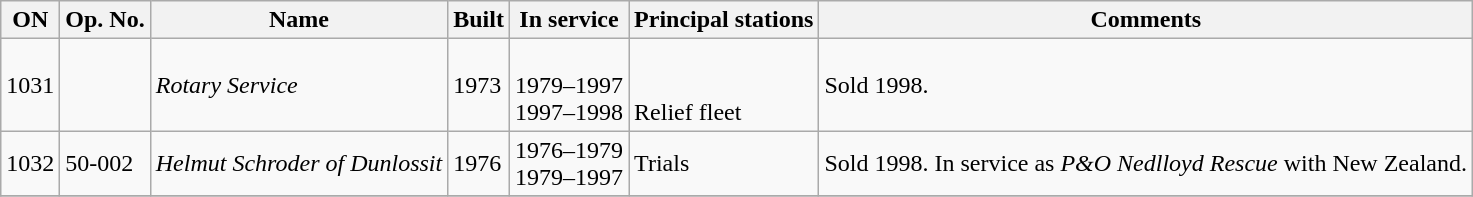<table class="wikitable">
<tr>
<th>ON</th>
<th>Op. No.</th>
<th>Name</th>
<th>Built</th>
<th>In service</th>
<th>Principal stations</th>
<th>Comments</th>
</tr>
<tr>
<td>1031</td>
<td></td>
<td><em>Rotary Service</em></td>
<td>1973</td>
<td><br>1979–1997<br>1997–1998</td>
<td><br><br>Relief fleet</td>
<td>Sold 1998.</td>
</tr>
<tr>
<td>1032</td>
<td>50-002</td>
<td><em>Helmut Schroder of Dunlossit</em></td>
<td>1976</td>
<td>1976–1979<br>1979–1997</td>
<td>Trials<br></td>
<td>Sold 1998. In service as <em>P&O Nedlloyd Rescue</em> with New Zealand.</td>
</tr>
<tr>
</tr>
</table>
